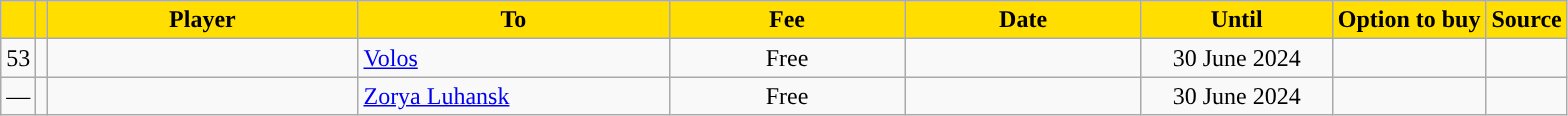<table class="wikitable sortable">
<tr>
<th style="background:#FFDE00"></th>
<th style="background:#FFDE00"></th>
<th width=200 style="background:#FFDE00">Player</th>
<th width=200 style="background:#FFDE00">To</th>
<th width=150 style="background:#FFDE00">Fee</th>
<th width=150 style="background:#FFDE00">Date</th>
<th width=120 style="background:#FFDE00">Until</th>
<th style="background:#FFDE00">Option to buy</th>
<th style="background:#FFDE00">Source</th>
</tr>
<tr>
<td align=center>53</td>
<td align=center></td>
<td></td>
<td> <a href='#'>Volos</a></td>
<td align=center>Free</td>
<td align=center></td>
<td align=center>30 June 2024</td>
<td align=center></td>
<td align=center></td>
</tr>
<tr>
<td align=center>—</td>
<td align=center></td>
<td></td>
<td> <a href='#'>Zorya Luhansk</a></td>
<td align=center>Free</td>
<td align=center></td>
<td align=center>30 June 2024</td>
<td align=center></td>
<td align=center></td>
</tr>
</table>
